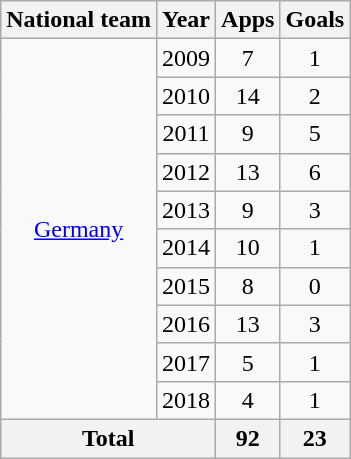<table class="wikitable" style="text-align:center">
<tr>
<th>National team</th>
<th>Year</th>
<th>Apps</th>
<th>Goals</th>
</tr>
<tr>
<td rowspan="10"><a href='#'>Germany</a></td>
<td>2009</td>
<td>7</td>
<td>1</td>
</tr>
<tr>
<td>2010</td>
<td>14</td>
<td>2</td>
</tr>
<tr>
<td>2011</td>
<td>9</td>
<td>5</td>
</tr>
<tr>
<td>2012</td>
<td>13</td>
<td>6</td>
</tr>
<tr>
<td>2013</td>
<td>9</td>
<td>3</td>
</tr>
<tr>
<td>2014</td>
<td>10</td>
<td>1</td>
</tr>
<tr>
<td>2015</td>
<td>8</td>
<td>0</td>
</tr>
<tr>
<td>2016</td>
<td>13</td>
<td>3</td>
</tr>
<tr>
<td>2017</td>
<td>5</td>
<td>1</td>
</tr>
<tr>
<td>2018</td>
<td>4</td>
<td>1</td>
</tr>
<tr>
<th colspan="2">Total</th>
<th>92</th>
<th>23</th>
</tr>
</table>
